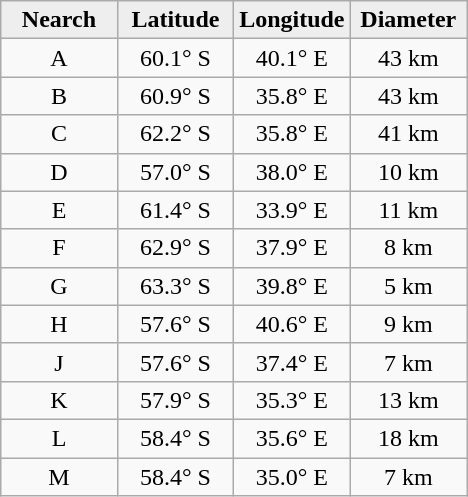<table class="wikitable">
<tr>
<th width="25%" style="background:#eeeeee;">Nearch</th>
<th width="25%" style="background:#eeeeee;">Latitude</th>
<th width="25%" style="background:#eeeeee;">Longitude</th>
<th width="25%" style="background:#eeeeee;">Diameter</th>
</tr>
<tr>
<td align="center">A</td>
<td align="center">60.1° S</td>
<td align="center">40.1° E</td>
<td align="center">43 km</td>
</tr>
<tr>
<td align="center">B</td>
<td align="center">60.9° S</td>
<td align="center">35.8° E</td>
<td align="center">43 km</td>
</tr>
<tr>
<td align="center">C</td>
<td align="center">62.2° S</td>
<td align="center">35.8° E</td>
<td align="center">41 km</td>
</tr>
<tr>
<td align="center">D</td>
<td align="center">57.0° S</td>
<td align="center">38.0° E</td>
<td align="center">10 km</td>
</tr>
<tr>
<td align="center">E</td>
<td align="center">61.4° S</td>
<td align="center">33.9° E</td>
<td align="center">11 km</td>
</tr>
<tr>
<td align="center">F</td>
<td align="center">62.9° S</td>
<td align="center">37.9° E</td>
<td align="center">8 km</td>
</tr>
<tr>
<td align="center">G</td>
<td align="center">63.3° S</td>
<td align="center">39.8° E</td>
<td align="center">5 km</td>
</tr>
<tr>
<td align="center">H</td>
<td align="center">57.6° S</td>
<td align="center">40.6° E</td>
<td align="center">9 km</td>
</tr>
<tr>
<td align="center">J</td>
<td align="center">57.6° S</td>
<td align="center">37.4° E</td>
<td align="center">7 km</td>
</tr>
<tr>
<td align="center">K</td>
<td align="center">57.9° S</td>
<td align="center">35.3° E</td>
<td align="center">13 km</td>
</tr>
<tr>
<td align="center">L</td>
<td align="center">58.4° S</td>
<td align="center">35.6° E</td>
<td align="center">18 km</td>
</tr>
<tr>
<td align="center">M</td>
<td align="center">58.4° S</td>
<td align="center">35.0° E</td>
<td align="center">7 km</td>
</tr>
</table>
